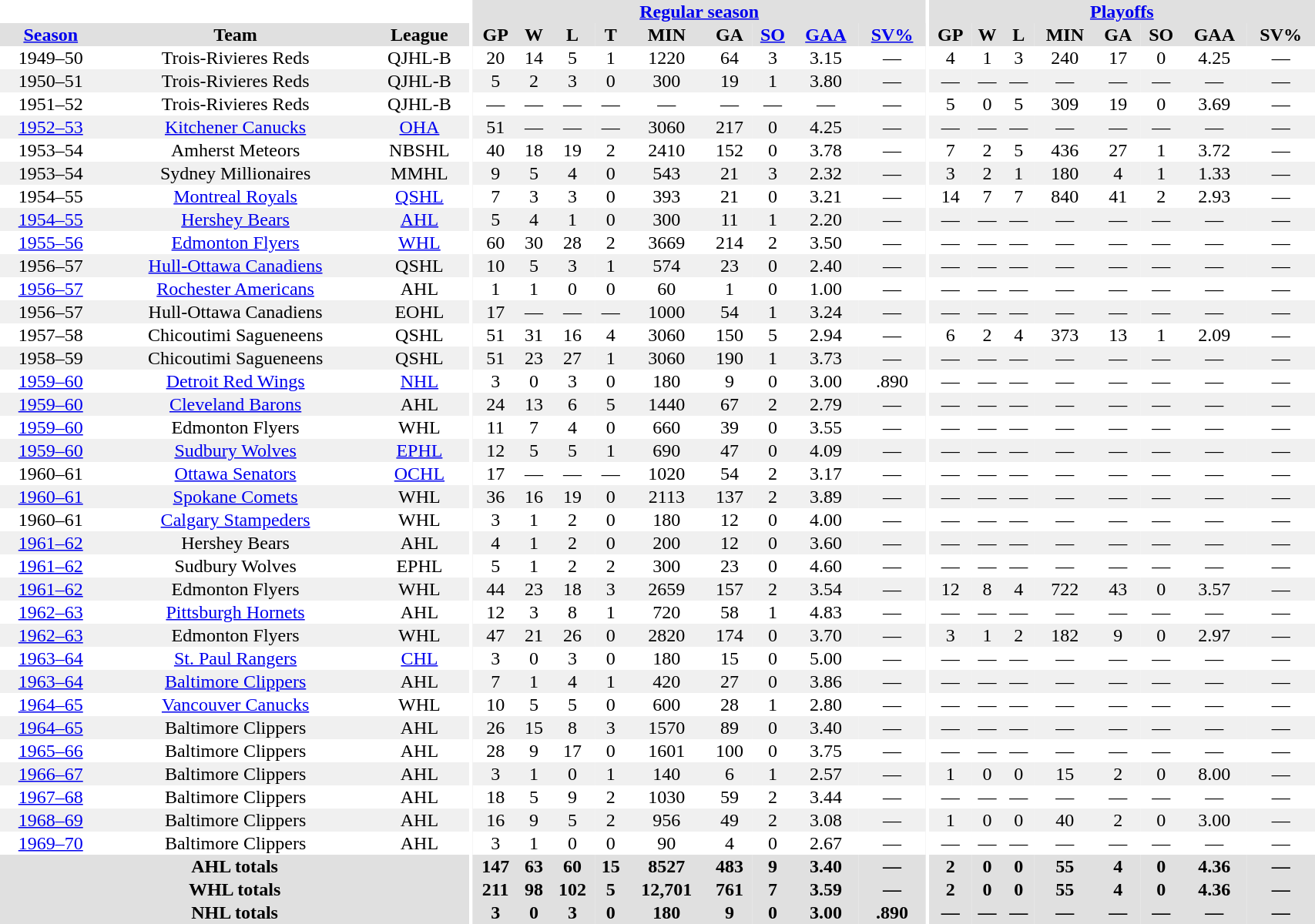<table border="0" cellpadding="1" cellspacing="0" style="width:90%; text-align:center;">
<tr bgcolor="#e0e0e0">
<th colspan="3" bgcolor="#ffffff"></th>
<th rowspan="99" bgcolor="#ffffff"></th>
<th colspan="9" bgcolor="#e0e0e0"><a href='#'>Regular season</a></th>
<th rowspan="99" bgcolor="#ffffff"></th>
<th colspan="8" bgcolor="#e0e0e0"><a href='#'>Playoffs</a></th>
</tr>
<tr bgcolor="#e0e0e0">
<th><a href='#'>Season</a></th>
<th>Team</th>
<th>League</th>
<th>GP</th>
<th>W</th>
<th>L</th>
<th>T</th>
<th>MIN</th>
<th>GA</th>
<th><a href='#'>SO</a></th>
<th><a href='#'>GAA</a></th>
<th><a href='#'>SV%</a></th>
<th>GP</th>
<th>W</th>
<th>L</th>
<th>MIN</th>
<th>GA</th>
<th>SO</th>
<th>GAA</th>
<th>SV%</th>
</tr>
<tr>
<td>1949–50</td>
<td>Trois-Rivieres Reds</td>
<td>QJHL-B</td>
<td>20</td>
<td>14</td>
<td>5</td>
<td>1</td>
<td>1220</td>
<td>64</td>
<td>3</td>
<td>3.15</td>
<td>—</td>
<td>4</td>
<td>1</td>
<td>3</td>
<td>240</td>
<td>17</td>
<td>0</td>
<td>4.25</td>
<td>—</td>
</tr>
<tr bgcolor="#f0f0f0">
<td>1950–51</td>
<td>Trois-Rivieres Reds</td>
<td>QJHL-B</td>
<td>5</td>
<td>2</td>
<td>3</td>
<td>0</td>
<td>300</td>
<td>19</td>
<td>1</td>
<td>3.80</td>
<td>—</td>
<td>—</td>
<td>—</td>
<td>—</td>
<td>—</td>
<td>—</td>
<td>—</td>
<td>—</td>
<td>—</td>
</tr>
<tr>
<td>1951–52</td>
<td>Trois-Rivieres Reds</td>
<td>QJHL-B</td>
<td>—</td>
<td>—</td>
<td>—</td>
<td>—</td>
<td>—</td>
<td>—</td>
<td>—</td>
<td>—</td>
<td>—</td>
<td>5</td>
<td>0</td>
<td>5</td>
<td>309</td>
<td>19</td>
<td>0</td>
<td>3.69</td>
<td>—</td>
</tr>
<tr bgcolor="#f0f0f0">
<td><a href='#'>1952–53</a></td>
<td><a href='#'>Kitchener Canucks</a></td>
<td><a href='#'>OHA</a></td>
<td>51</td>
<td>—</td>
<td>—</td>
<td>—</td>
<td>3060</td>
<td>217</td>
<td>0</td>
<td>4.25</td>
<td>—</td>
<td>—</td>
<td>—</td>
<td>—</td>
<td>—</td>
<td>—</td>
<td>—</td>
<td>—</td>
<td>—</td>
</tr>
<tr>
<td>1953–54</td>
<td>Amherst Meteors</td>
<td>NBSHL</td>
<td>40</td>
<td>18</td>
<td>19</td>
<td>2</td>
<td>2410</td>
<td>152</td>
<td>0</td>
<td>3.78</td>
<td>—</td>
<td>7</td>
<td>2</td>
<td>5</td>
<td>436</td>
<td>27</td>
<td>1</td>
<td>3.72</td>
<td>—</td>
</tr>
<tr bgcolor="#f0f0f0">
<td>1953–54</td>
<td>Sydney Millionaires</td>
<td>MMHL</td>
<td>9</td>
<td>5</td>
<td>4</td>
<td>0</td>
<td>543</td>
<td>21</td>
<td>3</td>
<td>2.32</td>
<td>—</td>
<td>3</td>
<td>2</td>
<td>1</td>
<td>180</td>
<td>4</td>
<td>1</td>
<td>1.33</td>
<td>—</td>
</tr>
<tr>
<td>1954–55</td>
<td><a href='#'>Montreal Royals</a></td>
<td><a href='#'>QSHL</a></td>
<td>7</td>
<td>3</td>
<td>3</td>
<td>0</td>
<td>393</td>
<td>21</td>
<td>0</td>
<td>3.21</td>
<td>—</td>
<td>14</td>
<td>7</td>
<td>7</td>
<td>840</td>
<td>41</td>
<td>2</td>
<td>2.93</td>
<td>—</td>
</tr>
<tr bgcolor="#f0f0f0">
<td><a href='#'>1954–55</a></td>
<td><a href='#'>Hershey Bears</a></td>
<td><a href='#'>AHL</a></td>
<td>5</td>
<td>4</td>
<td>1</td>
<td>0</td>
<td>300</td>
<td>11</td>
<td>1</td>
<td>2.20</td>
<td>—</td>
<td>—</td>
<td>—</td>
<td>—</td>
<td>—</td>
<td>—</td>
<td>—</td>
<td>—</td>
<td>—</td>
</tr>
<tr>
<td><a href='#'>1955–56</a></td>
<td><a href='#'>Edmonton Flyers</a></td>
<td><a href='#'>WHL</a></td>
<td>60</td>
<td>30</td>
<td>28</td>
<td>2</td>
<td>3669</td>
<td>214</td>
<td>2</td>
<td>3.50</td>
<td>—</td>
<td>—</td>
<td>—</td>
<td>—</td>
<td>—</td>
<td>—</td>
<td>—</td>
<td>—</td>
<td>—</td>
</tr>
<tr bgcolor="#f0f0f0">
<td>1956–57</td>
<td><a href='#'>Hull-Ottawa Canadiens</a></td>
<td>QSHL</td>
<td>10</td>
<td>5</td>
<td>3</td>
<td>1</td>
<td>574</td>
<td>23</td>
<td>0</td>
<td>2.40</td>
<td>—</td>
<td>—</td>
<td>—</td>
<td>—</td>
<td>—</td>
<td>—</td>
<td>—</td>
<td>—</td>
<td>—</td>
</tr>
<tr>
<td><a href='#'>1956–57</a></td>
<td><a href='#'>Rochester Americans</a></td>
<td>AHL</td>
<td>1</td>
<td>1</td>
<td>0</td>
<td>0</td>
<td>60</td>
<td>1</td>
<td>0</td>
<td>1.00</td>
<td>—</td>
<td>—</td>
<td>—</td>
<td>—</td>
<td>—</td>
<td>—</td>
<td>—</td>
<td>—</td>
<td>—</td>
</tr>
<tr bgcolor="#f0f0f0">
<td>1956–57</td>
<td>Hull-Ottawa Canadiens</td>
<td>EOHL</td>
<td>17</td>
<td>—</td>
<td>—</td>
<td>—</td>
<td>1000</td>
<td>54</td>
<td>1</td>
<td>3.24</td>
<td>—</td>
<td>—</td>
<td>—</td>
<td>—</td>
<td>—</td>
<td>—</td>
<td>—</td>
<td>—</td>
<td>—</td>
</tr>
<tr>
<td>1957–58</td>
<td>Chicoutimi Sagueneens</td>
<td>QSHL</td>
<td>51</td>
<td>31</td>
<td>16</td>
<td>4</td>
<td>3060</td>
<td>150</td>
<td>5</td>
<td>2.94</td>
<td>—</td>
<td>6</td>
<td>2</td>
<td>4</td>
<td>373</td>
<td>13</td>
<td>1</td>
<td>2.09</td>
<td>—</td>
</tr>
<tr bgcolor="#f0f0f0">
<td>1958–59</td>
<td>Chicoutimi Sagueneens</td>
<td>QSHL</td>
<td>51</td>
<td>23</td>
<td>27</td>
<td>1</td>
<td>3060</td>
<td>190</td>
<td>1</td>
<td>3.73</td>
<td>—</td>
<td>—</td>
<td>—</td>
<td>—</td>
<td>—</td>
<td>—</td>
<td>—</td>
<td>—</td>
<td>—</td>
</tr>
<tr>
<td><a href='#'>1959–60</a></td>
<td><a href='#'>Detroit Red Wings</a></td>
<td><a href='#'>NHL</a></td>
<td>3</td>
<td>0</td>
<td>3</td>
<td>0</td>
<td>180</td>
<td>9</td>
<td>0</td>
<td>3.00</td>
<td>.890</td>
<td>—</td>
<td>—</td>
<td>—</td>
<td>—</td>
<td>—</td>
<td>—</td>
<td>—</td>
<td>—</td>
</tr>
<tr bgcolor="#f0f0f0">
<td><a href='#'>1959–60</a></td>
<td><a href='#'>Cleveland Barons</a></td>
<td>AHL</td>
<td>24</td>
<td>13</td>
<td>6</td>
<td>5</td>
<td>1440</td>
<td>67</td>
<td>2</td>
<td>2.79</td>
<td>—</td>
<td>—</td>
<td>—</td>
<td>—</td>
<td>—</td>
<td>—</td>
<td>—</td>
<td>—</td>
<td>—</td>
</tr>
<tr>
<td><a href='#'>1959–60</a></td>
<td>Edmonton Flyers</td>
<td>WHL</td>
<td>11</td>
<td>7</td>
<td>4</td>
<td>0</td>
<td>660</td>
<td>39</td>
<td>0</td>
<td>3.55</td>
<td>—</td>
<td>—</td>
<td>—</td>
<td>—</td>
<td>—</td>
<td>—</td>
<td>—</td>
<td>—</td>
<td>—</td>
</tr>
<tr bgcolor="#f0f0f0">
<td><a href='#'>1959–60</a></td>
<td><a href='#'>Sudbury Wolves</a></td>
<td><a href='#'>EPHL</a></td>
<td>12</td>
<td>5</td>
<td>5</td>
<td>1</td>
<td>690</td>
<td>47</td>
<td>0</td>
<td>4.09</td>
<td>—</td>
<td>—</td>
<td>—</td>
<td>—</td>
<td>—</td>
<td>—</td>
<td>—</td>
<td>—</td>
<td>—</td>
</tr>
<tr>
<td>1960–61</td>
<td><a href='#'>Ottawa Senators</a></td>
<td><a href='#'>OCHL</a></td>
<td>17</td>
<td>—</td>
<td>—</td>
<td>—</td>
<td>1020</td>
<td>54</td>
<td>2</td>
<td>3.17</td>
<td>—</td>
<td>—</td>
<td>—</td>
<td>—</td>
<td>—</td>
<td>—</td>
<td>—</td>
<td>—</td>
<td>—</td>
</tr>
<tr bgcolor="#f0f0f0">
<td><a href='#'>1960–61</a></td>
<td><a href='#'>Spokane Comets</a></td>
<td>WHL</td>
<td>36</td>
<td>16</td>
<td>19</td>
<td>0</td>
<td>2113</td>
<td>137</td>
<td>2</td>
<td>3.89</td>
<td>—</td>
<td>—</td>
<td>—</td>
<td>—</td>
<td>—</td>
<td>—</td>
<td>—</td>
<td>—</td>
<td>—</td>
</tr>
<tr>
<td>1960–61</td>
<td><a href='#'>Calgary Stampeders</a></td>
<td>WHL</td>
<td>3</td>
<td>1</td>
<td>2</td>
<td>0</td>
<td>180</td>
<td>12</td>
<td>0</td>
<td>4.00</td>
<td>—</td>
<td>—</td>
<td>—</td>
<td>—</td>
<td>—</td>
<td>—</td>
<td>—</td>
<td>—</td>
<td>—</td>
</tr>
<tr bgcolor="#f0f0f0">
<td><a href='#'>1961–62</a></td>
<td>Hershey Bears</td>
<td>AHL</td>
<td>4</td>
<td>1</td>
<td>2</td>
<td>0</td>
<td>200</td>
<td>12</td>
<td>0</td>
<td>3.60</td>
<td>—</td>
<td>—</td>
<td>—</td>
<td>—</td>
<td>—</td>
<td>—</td>
<td>—</td>
<td>—</td>
<td>—</td>
</tr>
<tr>
<td><a href='#'>1961–62</a></td>
<td>Sudbury Wolves</td>
<td>EPHL</td>
<td>5</td>
<td>1</td>
<td>2</td>
<td>2</td>
<td>300</td>
<td>23</td>
<td>0</td>
<td>4.60</td>
<td>—</td>
<td>—</td>
<td>—</td>
<td>—</td>
<td>—</td>
<td>—</td>
<td>—</td>
<td>—</td>
<td>—</td>
</tr>
<tr bgcolor="#f0f0f0">
<td><a href='#'>1961–62</a></td>
<td>Edmonton Flyers</td>
<td>WHL</td>
<td>44</td>
<td>23</td>
<td>18</td>
<td>3</td>
<td>2659</td>
<td>157</td>
<td>2</td>
<td>3.54</td>
<td>—</td>
<td>12</td>
<td>8</td>
<td>4</td>
<td>722</td>
<td>43</td>
<td>0</td>
<td>3.57</td>
<td>—</td>
</tr>
<tr>
<td><a href='#'>1962–63</a></td>
<td><a href='#'>Pittsburgh Hornets</a></td>
<td>AHL</td>
<td>12</td>
<td>3</td>
<td>8</td>
<td>1</td>
<td>720</td>
<td>58</td>
<td>1</td>
<td>4.83</td>
<td>—</td>
<td>—</td>
<td>—</td>
<td>—</td>
<td>—</td>
<td>—</td>
<td>—</td>
<td>—</td>
<td>—</td>
</tr>
<tr bgcolor="#f0f0f0">
<td><a href='#'>1962–63</a></td>
<td>Edmonton Flyers</td>
<td>WHL</td>
<td>47</td>
<td>21</td>
<td>26</td>
<td>0</td>
<td>2820</td>
<td>174</td>
<td>0</td>
<td>3.70</td>
<td>—</td>
<td>3</td>
<td>1</td>
<td>2</td>
<td>182</td>
<td>9</td>
<td>0</td>
<td>2.97</td>
<td>—</td>
</tr>
<tr>
<td><a href='#'>1963–64</a></td>
<td><a href='#'>St. Paul Rangers</a></td>
<td><a href='#'>CHL</a></td>
<td>3</td>
<td>0</td>
<td>3</td>
<td>0</td>
<td>180</td>
<td>15</td>
<td>0</td>
<td>5.00</td>
<td>—</td>
<td>—</td>
<td>—</td>
<td>—</td>
<td>—</td>
<td>—</td>
<td>—</td>
<td>—</td>
<td>—</td>
</tr>
<tr bgcolor="#f0f0f0">
<td><a href='#'>1963–64</a></td>
<td><a href='#'>Baltimore Clippers</a></td>
<td>AHL</td>
<td>7</td>
<td>1</td>
<td>4</td>
<td>1</td>
<td>420</td>
<td>27</td>
<td>0</td>
<td>3.86</td>
<td>—</td>
<td>—</td>
<td>—</td>
<td>—</td>
<td>—</td>
<td>—</td>
<td>—</td>
<td>—</td>
<td>—</td>
</tr>
<tr>
<td><a href='#'>1964–65</a></td>
<td><a href='#'>Vancouver Canucks</a></td>
<td>WHL</td>
<td>10</td>
<td>5</td>
<td>5</td>
<td>0</td>
<td>600</td>
<td>28</td>
<td>1</td>
<td>2.80</td>
<td>—</td>
<td>—</td>
<td>—</td>
<td>—</td>
<td>—</td>
<td>—</td>
<td>—</td>
<td>—</td>
<td>—</td>
</tr>
<tr bgcolor="#f0f0f0">
<td><a href='#'>1964–65</a></td>
<td>Baltimore Clippers</td>
<td>AHL</td>
<td>26</td>
<td>15</td>
<td>8</td>
<td>3</td>
<td>1570</td>
<td>89</td>
<td>0</td>
<td>3.40</td>
<td>—</td>
<td>—</td>
<td>—</td>
<td>—</td>
<td>—</td>
<td>—</td>
<td>—</td>
<td>—</td>
<td>—</td>
</tr>
<tr>
<td><a href='#'>1965–66</a></td>
<td>Baltimore Clippers</td>
<td>AHL</td>
<td>28</td>
<td>9</td>
<td>17</td>
<td>0</td>
<td>1601</td>
<td>100</td>
<td>0</td>
<td>3.75</td>
<td>—</td>
<td>—</td>
<td>—</td>
<td>—</td>
<td>—</td>
<td>—</td>
<td>—</td>
<td>—</td>
<td>—</td>
</tr>
<tr bgcolor="#f0f0f0">
<td><a href='#'>1966–67</a></td>
<td>Baltimore Clippers</td>
<td>AHL</td>
<td>3</td>
<td>1</td>
<td>0</td>
<td>1</td>
<td>140</td>
<td>6</td>
<td>1</td>
<td>2.57</td>
<td>—</td>
<td>1</td>
<td>0</td>
<td>0</td>
<td>15</td>
<td>2</td>
<td>0</td>
<td>8.00</td>
<td>—</td>
</tr>
<tr>
<td><a href='#'>1967–68</a></td>
<td>Baltimore Clippers</td>
<td>AHL</td>
<td>18</td>
<td>5</td>
<td>9</td>
<td>2</td>
<td>1030</td>
<td>59</td>
<td>2</td>
<td>3.44</td>
<td>—</td>
<td>—</td>
<td>—</td>
<td>—</td>
<td>—</td>
<td>—</td>
<td>—</td>
<td>—</td>
<td>—</td>
</tr>
<tr bgcolor="#f0f0f0">
<td><a href='#'>1968–69</a></td>
<td>Baltimore Clippers</td>
<td>AHL</td>
<td>16</td>
<td>9</td>
<td>5</td>
<td>2</td>
<td>956</td>
<td>49</td>
<td>2</td>
<td>3.08</td>
<td>—</td>
<td>1</td>
<td>0</td>
<td>0</td>
<td>40</td>
<td>2</td>
<td>0</td>
<td>3.00</td>
<td>—</td>
</tr>
<tr>
<td><a href='#'>1969–70</a></td>
<td>Baltimore Clippers</td>
<td>AHL</td>
<td>3</td>
<td>1</td>
<td>0</td>
<td>0</td>
<td>90</td>
<td>4</td>
<td>0</td>
<td>2.67</td>
<td>—</td>
<td>—</td>
<td>—</td>
<td>—</td>
<td>—</td>
<td>—</td>
<td>—</td>
<td>—</td>
<td>—</td>
</tr>
<tr bgcolor="#e0e0e0">
<th colspan=3>AHL totals</th>
<th>147</th>
<th>63</th>
<th>60</th>
<th>15</th>
<th>8527</th>
<th>483</th>
<th>9</th>
<th>3.40</th>
<th>—</th>
<th>2</th>
<th>0</th>
<th>0</th>
<th>55</th>
<th>4</th>
<th>0</th>
<th>4.36</th>
<th>—</th>
</tr>
<tr bgcolor="#e0e0e0">
<th colspan=3>WHL totals</th>
<th>211</th>
<th>98</th>
<th>102</th>
<th>5</th>
<th>12,701</th>
<th>761</th>
<th>7</th>
<th>3.59</th>
<th>—</th>
<th>2</th>
<th>0</th>
<th>0</th>
<th>55</th>
<th>4</th>
<th>0</th>
<th>4.36</th>
<th>—</th>
</tr>
<tr bgcolor="#e0e0e0">
<th colspan=3>NHL totals</th>
<th>3</th>
<th>0</th>
<th>3</th>
<th>0</th>
<th>180</th>
<th>9</th>
<th>0</th>
<th>3.00</th>
<th>.890</th>
<th>—</th>
<th>—</th>
<th>—</th>
<th>—</th>
<th>—</th>
<th>—</th>
<th>—</th>
<th>—</th>
</tr>
</table>
